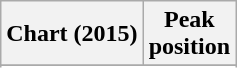<table class="wikitable sortable plainrowheaders">
<tr>
<th>Chart (2015)</th>
<th>Peak<br>position</th>
</tr>
<tr>
</tr>
<tr>
</tr>
<tr>
</tr>
<tr>
</tr>
</table>
